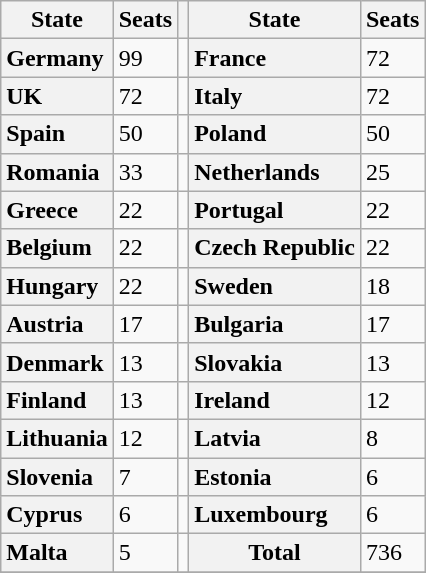<table class="wikitable">
<tr>
<th>State</th>
<th>Seats</th>
<th></th>
<th>State</th>
<th>Seats</th>
</tr>
<tr>
<th style="text-align:left"><strong> Germany</strong></th>
<td>99</td>
<td></td>
<th style="text-align:left"><strong> France</strong></th>
<td>72</td>
</tr>
<tr>
<th style="text-align:left"><strong> UK</strong></th>
<td>72</td>
<td></td>
<th style="text-align:left"><strong> Italy</strong></th>
<td>72</td>
</tr>
<tr>
<th style="text-align:left"><strong> Spain</strong></th>
<td>50</td>
<td></td>
<th style="text-align:left"><strong> Poland</strong></th>
<td>50</td>
</tr>
<tr>
<th style="text-align:left"><strong> Romania</strong></th>
<td>33</td>
<td></td>
<th style="text-align:left"><strong> Netherlands</strong></th>
<td>25</td>
</tr>
<tr>
<th style="text-align:left"><strong>Greece</strong></th>
<td>22</td>
<td></td>
<th style="text-align:left"><strong> Portugal</strong></th>
<td>22</td>
</tr>
<tr>
<th style="text-align:left"><strong> Belgium</strong></th>
<td>22</td>
<td></td>
<th style="text-align:left"><strong> Czech Republic</strong></th>
<td>22</td>
</tr>
<tr>
<th style="text-align:left"><strong> Hungary</strong></th>
<td>22</td>
<td></td>
<th style="text-align:left"><strong> Sweden</strong></th>
<td>18</td>
</tr>
<tr>
<th style="text-align:left"><strong> Austria</strong></th>
<td>17</td>
<td></td>
<th style="text-align:left"><strong> Bulgaria</strong></th>
<td>17</td>
</tr>
<tr>
<th style="text-align:left"><strong> Denmark</strong></th>
<td>13</td>
<td></td>
<th style="text-align:left"><strong> Slovakia</strong></th>
<td>13</td>
</tr>
<tr>
<th style="text-align:left"><strong> Finland</strong></th>
<td>13</td>
<td></td>
<th style="text-align:left"><strong> Ireland</strong></th>
<td>12</td>
</tr>
<tr>
<th style="text-align:left"><strong> Lithuania</strong></th>
<td>12</td>
<td></td>
<th style="text-align:left"><strong> Latvia</strong></th>
<td>8</td>
</tr>
<tr>
<th style="text-align:left"><strong> Slovenia</strong></th>
<td>7</td>
<td></td>
<th style="text-align:left"><strong> Estonia</strong></th>
<td>6</td>
</tr>
<tr>
<th style="text-align:left"><strong> Cyprus</strong></th>
<td>6</td>
<td></td>
<th style="text-align:left"><strong> Luxembourg</strong></th>
<td>6</td>
</tr>
<tr>
<th style="text-align:left"><strong>Malta</strong></th>
<td>5</td>
<td></td>
<th>Total</th>
<td>736</td>
</tr>
<tr>
</tr>
</table>
